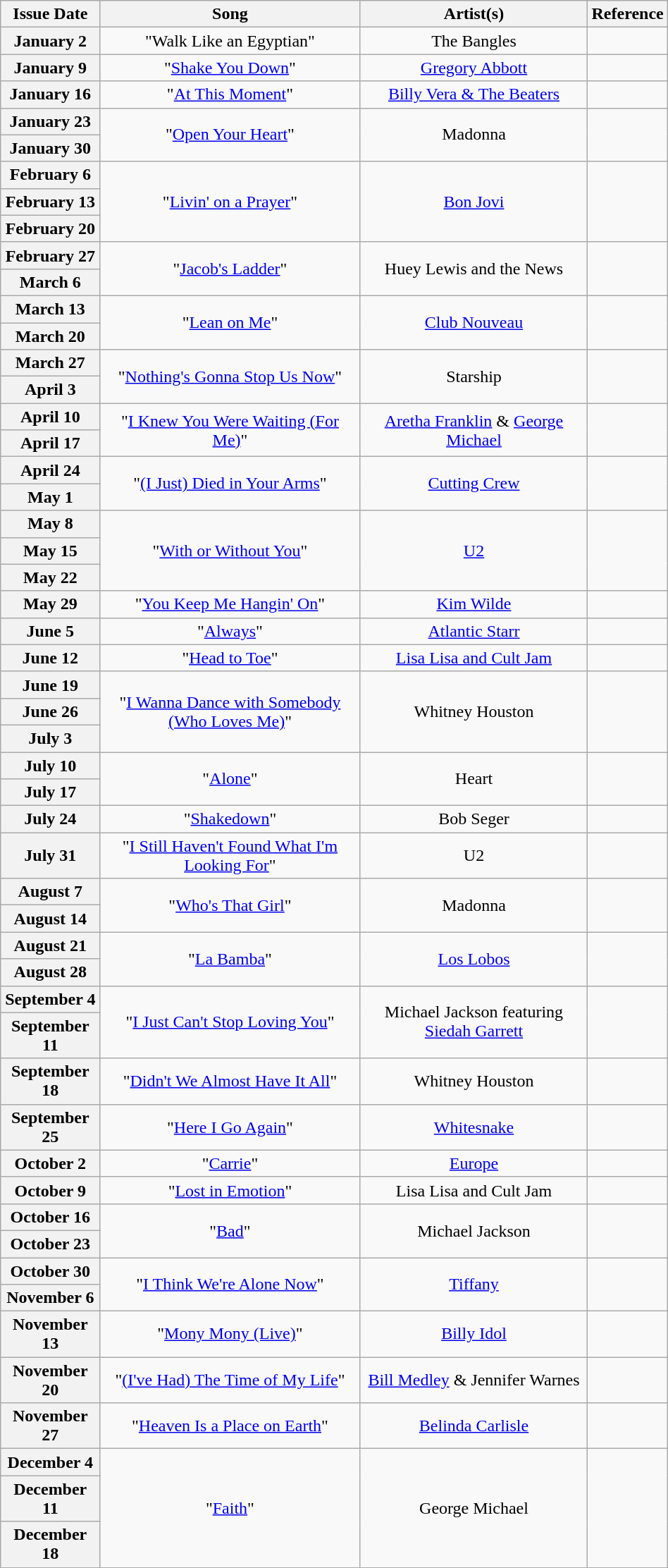<table class="wikitable plainrowheaders"  style="text-align:center; width:50%;">
<tr>
<th width=15%>Issue Date</th>
<th width=40%>Song</th>
<th width=35%>Artist(s)</th>
<th width=10%>Reference</th>
</tr>
<tr>
<th scope="row">January 2</th>
<td>"Walk Like an Egyptian"</td>
<td>The Bangles</td>
<td></td>
</tr>
<tr>
<th scope="row">January 9</th>
<td>"<a href='#'>Shake You Down</a>"</td>
<td><a href='#'>Gregory Abbott</a></td>
<td></td>
</tr>
<tr>
<th scope="row">January 16</th>
<td>"<a href='#'>At This Moment</a>"</td>
<td><a href='#'>Billy Vera & The Beaters</a></td>
<td></td>
</tr>
<tr>
<th scope="row">January 23</th>
<td rowspan="2">"<a href='#'>Open Your Heart</a>"</td>
<td rowspan="2">Madonna</td>
<td rowspan="2"></td>
</tr>
<tr>
<th scope="row">January 30</th>
</tr>
<tr>
<th scope="row">February 6</th>
<td rowspan="3">"<a href='#'>Livin' on a Prayer</a>"</td>
<td rowspan="3"><a href='#'>Bon Jovi</a></td>
<td rowspan="3"></td>
</tr>
<tr>
<th scope="row">February 13</th>
</tr>
<tr>
<th scope="row">February 20</th>
</tr>
<tr>
<th scope="row">February 27</th>
<td rowspan="2">"<a href='#'>Jacob's Ladder</a>"</td>
<td rowspan="2">Huey Lewis and the News</td>
<td rowspan="2"></td>
</tr>
<tr>
<th scope="row">March 6</th>
</tr>
<tr>
<th scope="row">March 13</th>
<td rowspan="2">"<a href='#'>Lean on Me</a>"</td>
<td rowspan="2"><a href='#'>Club Nouveau</a></td>
<td rowspan="2"></td>
</tr>
<tr>
<th scope="row">March 20</th>
</tr>
<tr>
<th scope="row">March 27</th>
<td rowspan="2">"<a href='#'>Nothing's Gonna Stop Us Now</a>"</td>
<td rowspan="2">Starship</td>
<td rowspan="2"></td>
</tr>
<tr>
<th scope="row">April 3</th>
</tr>
<tr>
<th scope="row">April 10</th>
<td rowspan="2">"<a href='#'>I Knew You Were Waiting (For Me)</a>"</td>
<td rowspan="2"><a href='#'>Aretha Franklin</a> & <a href='#'>George Michael</a></td>
<td rowspan="2"></td>
</tr>
<tr>
<th scope="row">April 17</th>
</tr>
<tr>
<th scope="row">April 24</th>
<td rowspan="2">"<a href='#'>(I Just) Died in Your Arms</a>"</td>
<td rowspan="2"><a href='#'>Cutting Crew</a></td>
<td rowspan="2"></td>
</tr>
<tr>
<th scope="row">May 1</th>
</tr>
<tr>
<th scope="row">May 8</th>
<td rowspan="3">"<a href='#'>With or Without You</a>"</td>
<td rowspan="3"><a href='#'>U2</a></td>
<td rowspan="3"></td>
</tr>
<tr>
<th scope="row">May 15</th>
</tr>
<tr>
<th scope="row">May 22</th>
</tr>
<tr>
<th scope="row">May 29</th>
<td>"<a href='#'>You Keep Me Hangin' On</a>"</td>
<td><a href='#'>Kim Wilde</a></td>
<td></td>
</tr>
<tr>
<th scope="row">June 5</th>
<td>"<a href='#'>Always</a>"</td>
<td><a href='#'>Atlantic Starr</a></td>
<td></td>
</tr>
<tr>
<th scope="row">June 12</th>
<td>"<a href='#'>Head to Toe</a>"</td>
<td><a href='#'>Lisa Lisa and Cult Jam</a></td>
<td></td>
</tr>
<tr>
<th scope="row">June 19</th>
<td rowspan="3">"<a href='#'>I Wanna Dance with Somebody (Who Loves Me)</a>"</td>
<td rowspan="3">Whitney Houston</td>
<td rowspan="3"></td>
</tr>
<tr>
<th scope="row">June 26</th>
</tr>
<tr>
<th scope="row">July 3</th>
</tr>
<tr>
<th scope="row">July 10</th>
<td rowspan="2">"<a href='#'>Alone</a>"</td>
<td rowspan="2">Heart</td>
<td rowspan="2"></td>
</tr>
<tr>
<th scope="row">July 17</th>
</tr>
<tr>
<th scope="row">July 24</th>
<td>"<a href='#'>Shakedown</a>"</td>
<td>Bob Seger</td>
<td></td>
</tr>
<tr>
<th scope="row">July 31</th>
<td>"<a href='#'>I Still Haven't Found What I'm Looking For</a>"</td>
<td>U2</td>
<td></td>
</tr>
<tr>
<th scope="row">August 7</th>
<td rowspan="2">"<a href='#'>Who's That Girl</a>"</td>
<td rowspan="2">Madonna</td>
<td rowspan="2"></td>
</tr>
<tr>
<th scope="row">August 14</th>
</tr>
<tr>
<th scope="row">August 21</th>
<td rowspan="2">"<a href='#'>La Bamba</a>"</td>
<td rowspan="2"><a href='#'>Los Lobos</a></td>
<td rowspan="2"></td>
</tr>
<tr>
<th scope="row">August 28</th>
</tr>
<tr>
<th scope="row">September 4</th>
<td rowspan="2">"<a href='#'>I Just Can't Stop Loving You</a>"</td>
<td rowspan="2">Michael Jackson featuring <a href='#'>Siedah Garrett</a></td>
<td rowspan="2"></td>
</tr>
<tr>
<th scope="row">September 11</th>
</tr>
<tr>
<th scope="row">September 18</th>
<td>"<a href='#'>Didn't We Almost Have It All</a>"</td>
<td>Whitney Houston</td>
<td></td>
</tr>
<tr>
<th scope="row">September 25</th>
<td>"<a href='#'>Here I Go Again</a>"</td>
<td><a href='#'>Whitesnake</a></td>
<td></td>
</tr>
<tr>
<th scope="row">October 2</th>
<td>"<a href='#'>Carrie</a>"</td>
<td><a href='#'>Europe</a></td>
<td></td>
</tr>
<tr>
<th scope="row">October 9</th>
<td>"<a href='#'>Lost in Emotion</a>"</td>
<td>Lisa Lisa and Cult Jam</td>
<td></td>
</tr>
<tr>
<th scope="row">October 16</th>
<td rowspan="2">"<a href='#'>Bad</a>"</td>
<td rowspan="2">Michael Jackson</td>
<td rowspan="2"></td>
</tr>
<tr>
<th scope="row">October 23</th>
</tr>
<tr>
<th scope="row">October 30</th>
<td rowspan="2">"<a href='#'>I Think We're Alone Now</a>"</td>
<td rowspan="2"><a href='#'>Tiffany</a></td>
<td rowspan="2"></td>
</tr>
<tr>
<th scope="row">November 6</th>
</tr>
<tr>
<th scope="row">November 13</th>
<td>"<a href='#'>Mony Mony (Live)</a>"</td>
<td><a href='#'>Billy Idol</a></td>
<td></td>
</tr>
<tr>
<th scope="row">November 20</th>
<td>"<a href='#'>(I've Had) The Time of My Life</a>"</td>
<td><a href='#'>Bill Medley</a> & Jennifer Warnes</td>
<td></td>
</tr>
<tr>
<th scope="row">November 27</th>
<td>"<a href='#'>Heaven Is a Place on Earth</a>"</td>
<td><a href='#'>Belinda Carlisle</a></td>
<td></td>
</tr>
<tr>
<th scope="row">December 4</th>
<td rowspan="3">"<a href='#'>Faith</a>"</td>
<td rowspan="3">George Michael</td>
<td rowspan="3"></td>
</tr>
<tr>
<th scope="row">December 11</th>
</tr>
<tr>
<th scope="row">December 18</th>
</tr>
</table>
